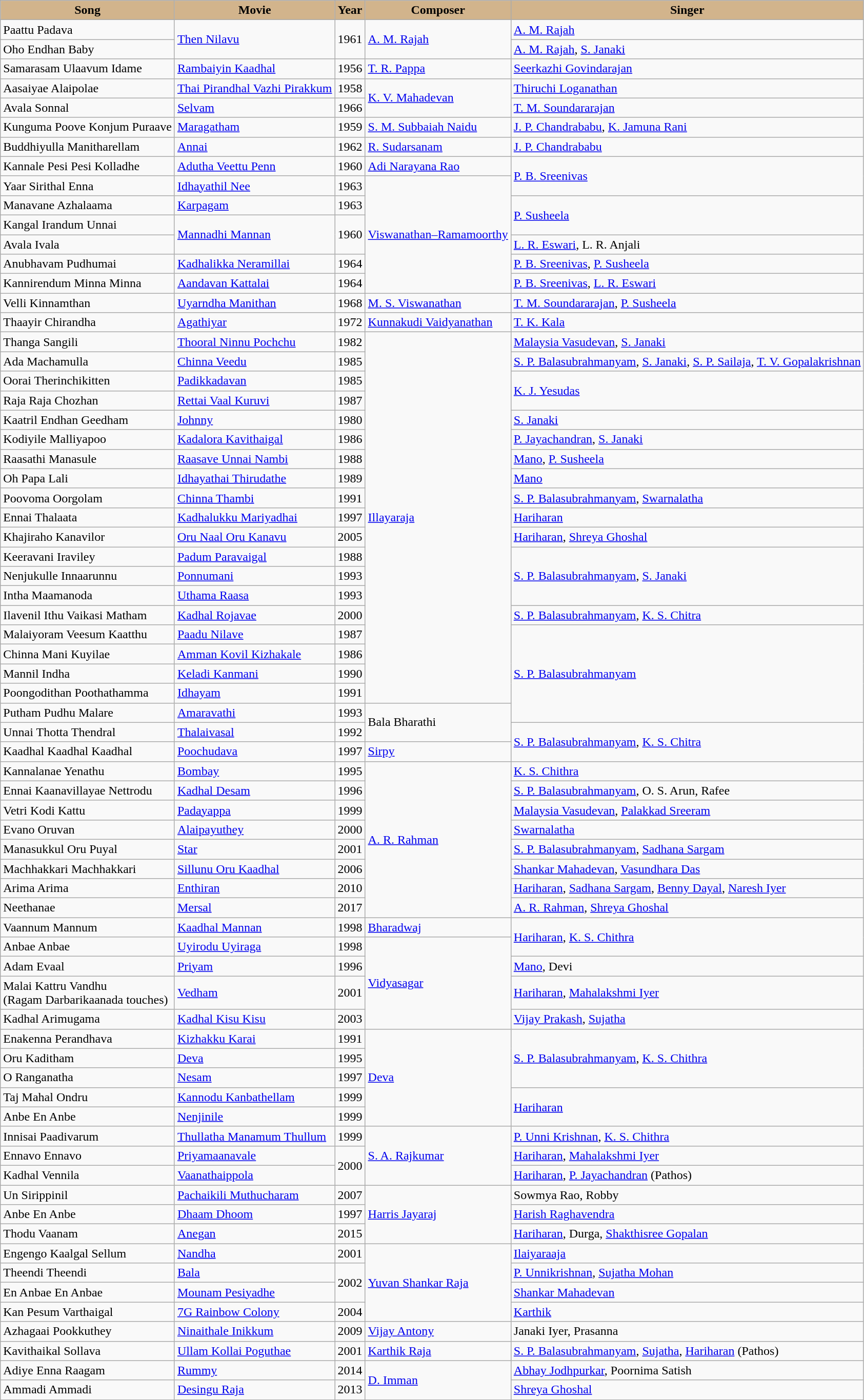<table class="wikitable">
<tr>
<th style="background:#D2B48C">Song</th>
<th style="background:#D2B48C">Movie</th>
<th style="background:#D2B48C">Year</th>
<th style="background:#D2B48C">Composer</th>
<th style="background:#D2B48C">Singer</th>
</tr>
<tr>
<td>Paattu Padava</td>
<td rowspan="2"><a href='#'>Then Nilavu</a></td>
<td rowspan="2">1961</td>
<td rowspan="2"><a href='#'>A. M. Rajah</a></td>
<td><a href='#'>A. M. Rajah</a></td>
</tr>
<tr>
<td>Oho Endhan Baby</td>
<td><a href='#'>A. M. Rajah</a>, <a href='#'>S. Janaki</a></td>
</tr>
<tr>
<td>Samarasam Ulaavum Idame</td>
<td><a href='#'>Rambaiyin Kaadhal</a></td>
<td>1956</td>
<td><a href='#'>T. R. Pappa</a></td>
<td><a href='#'>Seerkazhi Govindarajan</a></td>
</tr>
<tr>
<td>Aasaiyae Alaipolae</td>
<td><a href='#'>Thai Pirandhal Vazhi Pirakkum</a></td>
<td>1958</td>
<td rowspan=2><a href='#'>K. V. Mahadevan</a></td>
<td><a href='#'>Thiruchi Loganathan</a></td>
</tr>
<tr>
<td>Avala Sonnal</td>
<td><a href='#'>Selvam</a></td>
<td>1966</td>
<td><a href='#'>T. M. Soundararajan</a></td>
</tr>
<tr>
<td>Kunguma Poove Konjum Puraave</td>
<td><a href='#'>Maragatham</a></td>
<td>1959</td>
<td><a href='#'>S. M. Subbaiah Naidu</a></td>
<td><a href='#'>J. P. Chandrababu</a>, <a href='#'>K. Jamuna Rani</a></td>
</tr>
<tr>
<td>Buddhiyulla Manitharellam</td>
<td><a href='#'>Annai</a></td>
<td>1962</td>
<td><a href='#'>R. Sudarsanam</a></td>
<td><a href='#'>J. P. Chandrababu</a></td>
</tr>
<tr>
<td>Kannale Pesi Pesi Kolladhe</td>
<td><a href='#'>Adutha Veettu Penn</a></td>
<td>1960</td>
<td><a href='#'>Adi Narayana Rao</a></td>
<td rowspan=2><a href='#'>P. B. Sreenivas</a></td>
</tr>
<tr>
<td>Yaar Sirithal Enna</td>
<td><a href='#'>Idhayathil Nee</a></td>
<td>1963</td>
<td rowspan="6"><a href='#'>Viswanathan–Ramamoorthy</a></td>
</tr>
<tr>
<td>Manavane Azhalaama</td>
<td><a href='#'>Karpagam</a></td>
<td>1963</td>
<td rowspan=2><a href='#'>P. Susheela</a></td>
</tr>
<tr>
<td>Kangal Irandum Unnai</td>
<td rowspan="2"><a href='#'>Mannadhi Mannan</a></td>
<td rowspan="2">1960</td>
</tr>
<tr>
<td>Avala Ivala</td>
<td><a href='#'>L. R. Eswari</a>, L. R. Anjali</td>
</tr>
<tr>
<td>Anubhavam Pudhumai</td>
<td><a href='#'>Kadhalikka Neramillai</a></td>
<td>1964</td>
<td><a href='#'>P. B. Sreenivas</a>, <a href='#'>P. Susheela</a></td>
</tr>
<tr>
<td>Kannirendum Minna Minna</td>
<td><a href='#'>Aandavan Kattalai</a></td>
<td>1964</td>
<td><a href='#'>P. B. Sreenivas</a>, <a href='#'>L. R. Eswari</a></td>
</tr>
<tr>
<td>Velli Kinnamthan</td>
<td><a href='#'>Uyarndha Manithan</a></td>
<td>1968</td>
<td><a href='#'>M. S. Viswanathan</a></td>
<td><a href='#'>T. M. Soundararajan</a>, <a href='#'>P. Susheela</a></td>
</tr>
<tr>
<td>Thaayir Chirandha</td>
<td><a href='#'>Agathiyar</a></td>
<td>1972</td>
<td><a href='#'>Kunnakudi Vaidyanathan</a></td>
<td><a href='#'>T. K. Kala</a></td>
</tr>
<tr>
<td>Thanga Sangili</td>
<td><a href='#'>Thooral Ninnu Pochchu</a></td>
<td>1982</td>
<td rowspan=19><a href='#'>Illayaraja</a></td>
<td><a href='#'>Malaysia Vasudevan</a>, <a href='#'>S. Janaki</a></td>
</tr>
<tr>
<td>Ada Machamulla</td>
<td><a href='#'>Chinna Veedu</a></td>
<td>1985</td>
<td><a href='#'>S. P. Balasubrahmanyam</a>, <a href='#'>S. Janaki</a>, <a href='#'>S. P. Sailaja</a>, <a href='#'>T. V. Gopalakrishnan</a></td>
</tr>
<tr>
<td>Oorai Therinchikitten</td>
<td><a href='#'>Padikkadavan</a></td>
<td>1985</td>
<td rowspan=2><a href='#'>K. J. Yesudas</a></td>
</tr>
<tr>
<td>Raja Raja Chozhan</td>
<td><a href='#'>Rettai Vaal Kuruvi</a></td>
<td>1987</td>
</tr>
<tr>
<td>Kaatril Endhan Geedham</td>
<td><a href='#'>Johnny</a></td>
<td>1980</td>
<td><a href='#'>S. Janaki</a></td>
</tr>
<tr>
<td>Kodiyile Malliyapoo</td>
<td><a href='#'>Kadalora Kavithaigal</a></td>
<td>1986</td>
<td><a href='#'>P. Jayachandran</a>, <a href='#'>S. Janaki</a></td>
</tr>
<tr>
<td>Raasathi Manasule</td>
<td><a href='#'>Raasave Unnai Nambi</a></td>
<td>1988</td>
<td><a href='#'>Mano</a>, <a href='#'>P. Susheela</a></td>
</tr>
<tr>
<td>Oh Papa Lali</td>
<td><a href='#'>Idhayathai Thirudathe</a></td>
<td>1989</td>
<td><a href='#'>Mano</a></td>
</tr>
<tr>
<td>Poovoma Oorgolam</td>
<td><a href='#'>Chinna Thambi</a></td>
<td>1991</td>
<td><a href='#'>S. P. Balasubrahmanyam</a>, <a href='#'>Swarnalatha</a></td>
</tr>
<tr>
<td>Ennai Thalaata</td>
<td><a href='#'>Kadhalukku Mariyadhai</a></td>
<td>1997</td>
<td><a href='#'>Hariharan</a></td>
</tr>
<tr>
<td>Khajiraho Kanavilor</td>
<td><a href='#'>Oru Naal Oru Kanavu</a></td>
<td>2005</td>
<td><a href='#'>Hariharan</a>, <a href='#'>Shreya Ghoshal</a></td>
</tr>
<tr>
<td>Keeravani Iraviley</td>
<td><a href='#'>Padum Paravaigal</a></td>
<td>1988</td>
<td rowspan=3><a href='#'>S. P. Balasubrahmanyam</a>, <a href='#'>S. Janaki</a></td>
</tr>
<tr>
<td>Nenjukulle Innaarunnu</td>
<td><a href='#'>Ponnumani</a></td>
<td>1993</td>
</tr>
<tr>
<td>Intha Maamanoda</td>
<td><a href='#'>Uthama Raasa</a></td>
<td>1993</td>
</tr>
<tr>
<td>Ilavenil Ithu Vaikasi Matham</td>
<td><a href='#'>Kadhal Rojavae</a></td>
<td>2000</td>
<td><a href='#'>S. P. Balasubrahmanyam</a>, <a href='#'>K. S. Chitra</a></td>
</tr>
<tr>
<td>Malaiyoram Veesum Kaatthu</td>
<td><a href='#'>Paadu Nilave</a></td>
<td>1987</td>
<td rowspan=5><a href='#'>S. P. Balasubrahmanyam</a></td>
</tr>
<tr>
<td>Chinna Mani Kuyilae</td>
<td><a href='#'>Amman Kovil Kizhakale</a></td>
<td>1986</td>
</tr>
<tr>
<td>Mannil Indha</td>
<td><a href='#'>Keladi Kanmani</a></td>
<td>1990</td>
</tr>
<tr>
<td>Poongodithan Poothathamma</td>
<td><a href='#'>Idhayam</a></td>
<td>1991</td>
</tr>
<tr>
<td>Putham Pudhu Malare</td>
<td><a href='#'>Amaravathi</a></td>
<td>1993</td>
<td rowspan=2>Bala Bharathi</td>
</tr>
<tr>
<td>Unnai Thotta Thendral</td>
<td><a href='#'>Thalaivasal</a></td>
<td>1992</td>
<td rowspan=2><a href='#'>S. P. Balasubrahmanyam</a>, <a href='#'>K. S. Chitra</a></td>
</tr>
<tr>
<td>Kaadhal Kaadhal Kaadhal</td>
<td><a href='#'>Poochudava</a></td>
<td>1997</td>
<td><a href='#'>Sirpy</a></td>
</tr>
<tr>
<td>Kannalanae Yenathu</td>
<td><a href='#'>Bombay</a></td>
<td>1995</td>
<td rowspan=8><a href='#'>A. R. Rahman</a></td>
<td><a href='#'>K. S. Chithra</a></td>
</tr>
<tr>
<td>Ennai Kaanavillayae Nettrodu</td>
<td><a href='#'>Kadhal Desam</a></td>
<td>1996</td>
<td><a href='#'>S. P. Balasubrahmanyam</a>, O. S. Arun, Rafee</td>
</tr>
<tr>
<td>Vetri Kodi Kattu</td>
<td><a href='#'>Padayappa</a></td>
<td>1999</td>
<td><a href='#'>Malaysia Vasudevan</a>, <a href='#'>Palakkad Sreeram</a></td>
</tr>
<tr>
<td>Evano Oruvan</td>
<td><a href='#'>Alaipayuthey</a></td>
<td>2000</td>
<td><a href='#'>Swarnalatha</a></td>
</tr>
<tr>
<td>Manasukkul Oru Puyal</td>
<td><a href='#'>Star</a></td>
<td>2001</td>
<td><a href='#'>S. P. Balasubrahmanyam</a>, <a href='#'>Sadhana Sargam</a></td>
</tr>
<tr>
<td>Machhakkari Machhakkari</td>
<td><a href='#'>Sillunu Oru Kaadhal</a></td>
<td>2006</td>
<td><a href='#'>Shankar Mahadevan</a>, <a href='#'>Vasundhara Das</a></td>
</tr>
<tr>
<td>Arima Arima</td>
<td><a href='#'>Enthiran</a></td>
<td>2010</td>
<td><a href='#'>Hariharan</a>, <a href='#'>Sadhana Sargam</a>, <a href='#'>Benny Dayal</a>, <a href='#'>Naresh Iyer</a></td>
</tr>
<tr>
<td>Neethanae</td>
<td><a href='#'>Mersal</a></td>
<td>2017</td>
<td><a href='#'>A. R. Rahman</a>, <a href='#'>Shreya Ghoshal</a></td>
</tr>
<tr>
<td>Vaannum Mannum</td>
<td><a href='#'>Kaadhal Mannan</a></td>
<td>1998</td>
<td><a href='#'>Bharadwaj</a></td>
<td rowspan=2><a href='#'>Hariharan</a>, <a href='#'>K. S. Chithra</a></td>
</tr>
<tr>
<td>Anbae Anbae</td>
<td><a href='#'>Uyirodu Uyiraga</a></td>
<td>1998</td>
<td rowspan=4><a href='#'>Vidyasagar</a></td>
</tr>
<tr>
<td>Adam Evaal</td>
<td><a href='#'>Priyam</a></td>
<td>1996</td>
<td><a href='#'>Mano</a>, Devi</td>
</tr>
<tr>
<td>Malai Kattru Vandhu<br>(Ragam Darbarikaanada touches)</td>
<td><a href='#'>Vedham</a></td>
<td>2001</td>
<td><a href='#'>Hariharan</a>, <a href='#'>Mahalakshmi Iyer</a></td>
</tr>
<tr>
<td>Kadhal Arimugama</td>
<td><a href='#'>Kadhal Kisu Kisu</a></td>
<td>2003</td>
<td><a href='#'>Vijay Prakash</a>, <a href='#'>Sujatha</a></td>
</tr>
<tr>
<td>Enakenna Perandhava</td>
<td><a href='#'>Kizhakku Karai</a></td>
<td>1991</td>
<td rowspan=5><a href='#'>Deva</a></td>
<td rowspan=3><a href='#'>S. P. Balasubrahmanyam</a>, <a href='#'>K. S. Chithra</a></td>
</tr>
<tr>
<td>Oru Kaditham</td>
<td><a href='#'>Deva</a></td>
<td>1995</td>
</tr>
<tr>
<td>O Ranganatha</td>
<td><a href='#'>Nesam</a></td>
<td>1997</td>
</tr>
<tr>
<td>Taj Mahal Ondru</td>
<td><a href='#'>Kannodu Kanbathellam</a></td>
<td>1999</td>
<td rowspan=2><a href='#'>Hariharan</a></td>
</tr>
<tr>
<td>Anbe En Anbe</td>
<td><a href='#'>Nenjinile</a></td>
<td>1999</td>
</tr>
<tr>
<td>Innisai Paadivarum</td>
<td><a href='#'>Thullatha Manamum Thullum</a></td>
<td>1999</td>
<td rowspan=3><a href='#'>S. A. Rajkumar</a></td>
<td><a href='#'>P. Unni Krishnan</a>, <a href='#'>K. S. Chithra</a></td>
</tr>
<tr>
<td>Ennavo Ennavo</td>
<td><a href='#'>Priyamaanavale</a></td>
<td rowspan=2>2000</td>
<td><a href='#'>Hariharan</a>, <a href='#'>Mahalakshmi Iyer</a></td>
</tr>
<tr>
<td>Kadhal Vennila</td>
<td><a href='#'>Vaanathaippola</a></td>
<td><a href='#'>Hariharan</a>, <a href='#'>P. Jayachandran</a> (Pathos)</td>
</tr>
<tr>
<td>Un Sirippinil</td>
<td><a href='#'>Pachaikili Muthucharam</a></td>
<td>2007</td>
<td rowspan=3><a href='#'>Harris Jayaraj</a></td>
<td>Sowmya Rao, Robby</td>
</tr>
<tr>
<td>Anbe En Anbe</td>
<td><a href='#'>Dhaam Dhoom</a></td>
<td>1997</td>
<td><a href='#'>Harish Raghavendra</a></td>
</tr>
<tr>
<td>Thodu Vaanam</td>
<td><a href='#'>Anegan</a></td>
<td>2015</td>
<td><a href='#'>Hariharan</a>, Durga, <a href='#'>Shakthisree Gopalan</a></td>
</tr>
<tr>
<td>Engengo Kaalgal Sellum</td>
<td><a href='#'>Nandha</a></td>
<td>2001</td>
<td rowspan=4><a href='#'>Yuvan Shankar Raja</a></td>
<td><a href='#'>Ilaiyaraaja</a></td>
</tr>
<tr>
<td>Theendi Theendi</td>
<td><a href='#'>Bala</a></td>
<td rowspan=2>2002</td>
<td><a href='#'>P. Unnikrishnan</a>, <a href='#'>Sujatha Mohan</a></td>
</tr>
<tr>
<td>En Anbae En Anbae</td>
<td><a href='#'>Mounam Pesiyadhe</a></td>
<td><a href='#'>Shankar Mahadevan</a></td>
</tr>
<tr>
<td>Kan Pesum Varthaigal</td>
<td><a href='#'>7G Rainbow Colony</a></td>
<td>2004</td>
<td><a href='#'>Karthik</a></td>
</tr>
<tr>
<td>Azhagaai Pookkuthey</td>
<td><a href='#'>Ninaithale Inikkum</a></td>
<td>2009</td>
<td><a href='#'>Vijay Antony</a></td>
<td>Janaki Iyer, Prasanna</td>
</tr>
<tr>
<td>Kavithaikal Sollava</td>
<td><a href='#'>Ullam Kollai Poguthae</a></td>
<td>2001</td>
<td><a href='#'>Karthik Raja</a></td>
<td><a href='#'>S. P. Balasubrahmanyam</a>, <a href='#'>Sujatha</a>, <a href='#'>Hariharan</a> (Pathos)</td>
</tr>
<tr>
<td>Adiye Enna Raagam</td>
<td><a href='#'>Rummy</a></td>
<td>2014</td>
<td rowspan=2><a href='#'>D. Imman</a></td>
<td><a href='#'>Abhay Jodhpurkar</a>, Poornima Satish</td>
</tr>
<tr>
<td>Ammadi Ammadi</td>
<td><a href='#'>Desingu Raja</a></td>
<td>2013</td>
<td><a href='#'>Shreya Ghoshal</a></td>
</tr>
</table>
